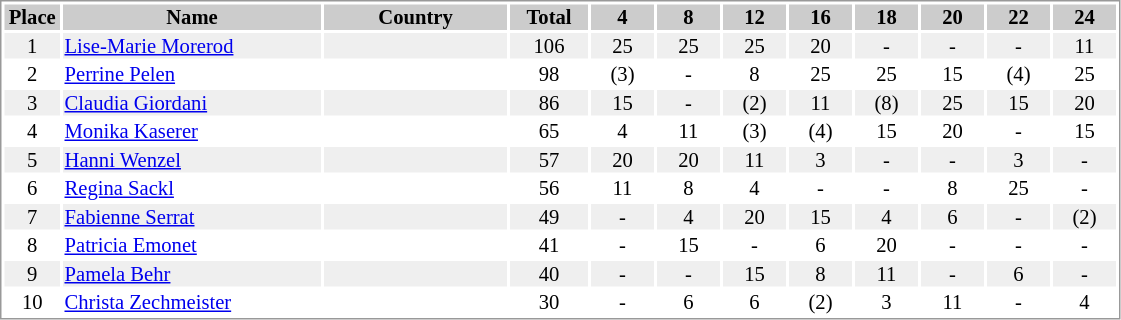<table border="0" style="border: 1px solid #999; background-color:#FFFFFF; text-align:center; font-size:86%; line-height:15px;">
<tr align="center" bgcolor="#CCCCCC">
<th width=35>Place</th>
<th width=170>Name</th>
<th width=120>Country</th>
<th width=50>Total</th>
<th width=40>4</th>
<th width=40>8</th>
<th width=40>12</th>
<th width=40>16</th>
<th width=40>18</th>
<th width=40>20</th>
<th width=40>22</th>
<th width=40>24</th>
</tr>
<tr bgcolor="#EFEFEF">
<td>1</td>
<td align="left"><a href='#'>Lise-Marie Morerod</a></td>
<td align="left"></td>
<td>106</td>
<td>25</td>
<td>25</td>
<td>25</td>
<td>20</td>
<td>-</td>
<td>-</td>
<td>-</td>
<td>11</td>
</tr>
<tr>
<td>2</td>
<td align="left"><a href='#'>Perrine Pelen</a></td>
<td align="left"></td>
<td>98</td>
<td>(3)</td>
<td>-</td>
<td>8</td>
<td>25</td>
<td>25</td>
<td>15</td>
<td>(4)</td>
<td>25</td>
</tr>
<tr bgcolor="#EFEFEF">
<td>3</td>
<td align="left"><a href='#'>Claudia Giordani</a></td>
<td align="left"></td>
<td>86</td>
<td>15</td>
<td>-</td>
<td>(2)</td>
<td>11</td>
<td>(8)</td>
<td>25</td>
<td>15</td>
<td>20</td>
</tr>
<tr>
<td>4</td>
<td align="left"><a href='#'>Monika Kaserer</a></td>
<td align="left"></td>
<td>65</td>
<td>4</td>
<td>11</td>
<td>(3)</td>
<td>(4)</td>
<td>15</td>
<td>20</td>
<td>-</td>
<td>15</td>
</tr>
<tr bgcolor="#EFEFEF">
<td>5</td>
<td align="left"><a href='#'>Hanni Wenzel</a></td>
<td align="left"></td>
<td>57</td>
<td>20</td>
<td>20</td>
<td>11</td>
<td>3</td>
<td>-</td>
<td>-</td>
<td>3</td>
<td>-</td>
</tr>
<tr>
<td>6</td>
<td align="left"><a href='#'>Regina Sackl</a></td>
<td align="left"></td>
<td>56</td>
<td>11</td>
<td>8</td>
<td>4</td>
<td>-</td>
<td>-</td>
<td>8</td>
<td>25</td>
<td>-</td>
</tr>
<tr bgcolor="#EFEFEF">
<td>7</td>
<td align="left"><a href='#'>Fabienne Serrat</a></td>
<td align="left"></td>
<td>49</td>
<td>-</td>
<td>4</td>
<td>20</td>
<td>15</td>
<td>4</td>
<td>6</td>
<td>-</td>
<td>(2)</td>
</tr>
<tr>
<td>8</td>
<td align="left"><a href='#'>Patricia Emonet</a></td>
<td align="left"></td>
<td>41</td>
<td>-</td>
<td>15</td>
<td>-</td>
<td>6</td>
<td>20</td>
<td>-</td>
<td>-</td>
<td>-</td>
</tr>
<tr bgcolor="#EFEFEF">
<td>9</td>
<td align="left"><a href='#'>Pamela Behr</a></td>
<td align="left"></td>
<td>40</td>
<td>-</td>
<td>-</td>
<td>15</td>
<td>8</td>
<td>11</td>
<td>-</td>
<td>6</td>
<td>-</td>
</tr>
<tr>
<td>10</td>
<td align="left"><a href='#'>Christa Zechmeister</a></td>
<td align="left"></td>
<td>30</td>
<td>-</td>
<td>6</td>
<td>6</td>
<td>(2)</td>
<td>3</td>
<td>11</td>
<td>-</td>
<td>4</td>
</tr>
</table>
